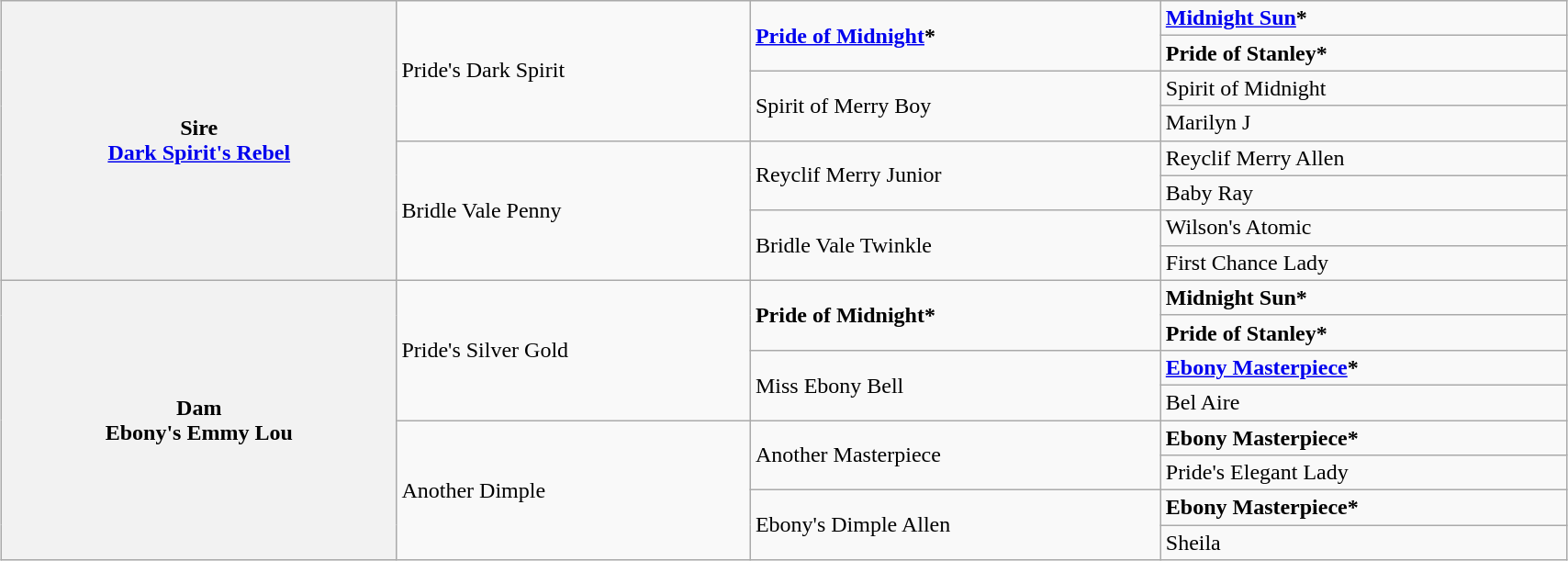<table class="wikitable" style="clear:both; margin:0em auto; width:90%;">
<tr>
<th rowspan="8">Sire<br><a href='#'>Dark Spirit's Rebel</a></th>
<td rowspan="4">Pride's Dark Spirit</td>
<td rowspan="2"><strong><a href='#'>Pride of Midnight</a>*</strong></td>
<td><strong><a href='#'>Midnight Sun</a>*</strong></td>
</tr>
<tr>
<td><strong>Pride of Stanley*</strong></td>
</tr>
<tr>
<td rowspan="2">Spirit of Merry Boy</td>
<td>Spirit of Midnight</td>
</tr>
<tr>
<td>Marilyn J</td>
</tr>
<tr>
<td rowspan="4">Bridle Vale Penny</td>
<td rowspan="2">Reyclif Merry Junior</td>
<td>Reyclif Merry Allen</td>
</tr>
<tr>
<td>Baby Ray</td>
</tr>
<tr>
<td rowspan="2">Bridle Vale Twinkle</td>
<td>Wilson's Atomic</td>
</tr>
<tr>
<td>First Chance Lady</td>
</tr>
<tr>
<th rowspan="8">Dam<br>Ebony's Emmy Lou</th>
<td rowspan="4">Pride's Silver Gold</td>
<td rowspan="2"><strong>Pride of Midnight*</strong></td>
<td><strong>Midnight Sun*</strong></td>
</tr>
<tr>
<td><strong>Pride of Stanley*</strong></td>
</tr>
<tr>
<td rowspan="2">Miss Ebony Bell</td>
<td><strong><a href='#'>Ebony Masterpiece</a>*</strong></td>
</tr>
<tr>
<td>Bel Aire</td>
</tr>
<tr>
<td rowspan="4">Another Dimple</td>
<td rowspan="2">Another Masterpiece</td>
<td><strong>Ebony Masterpiece*</strong></td>
</tr>
<tr>
<td>Pride's Elegant Lady</td>
</tr>
<tr>
<td rowspan="2">Ebony's Dimple Allen</td>
<td><strong>Ebony Masterpiece*</strong></td>
</tr>
<tr>
<td>Sheila</td>
</tr>
</table>
